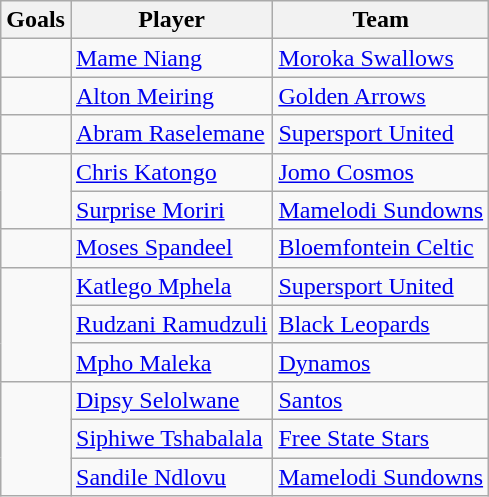<table class="wikitable">
<tr>
<th>Goals</th>
<th>Player</th>
<th>Team</th>
</tr>
<tr>
<td></td>
<td> <a href='#'>Mame Niang</a></td>
<td><a href='#'>Moroka Swallows</a></td>
</tr>
<tr>
<td></td>
<td> <a href='#'>Alton Meiring</a></td>
<td><a href='#'>Golden Arrows</a></td>
</tr>
<tr>
<td></td>
<td> <a href='#'>Abram Raselemane</a></td>
<td><a href='#'>Supersport United</a></td>
</tr>
<tr>
<td rowspan="2"></td>
<td> <a href='#'>Chris Katongo</a></td>
<td><a href='#'>Jomo Cosmos</a></td>
</tr>
<tr>
<td> <a href='#'>Surprise Moriri</a></td>
<td><a href='#'>Mamelodi Sundowns</a></td>
</tr>
<tr>
<td></td>
<td> <a href='#'>Moses Spandeel</a></td>
<td><a href='#'>Bloemfontein Celtic</a></td>
</tr>
<tr>
<td rowspan="3"></td>
<td> <a href='#'>Katlego Mphela</a></td>
<td><a href='#'>Supersport United</a></td>
</tr>
<tr>
<td> <a href='#'>Rudzani Ramudzuli</a></td>
<td><a href='#'>Black Leopards</a></td>
</tr>
<tr>
<td> <a href='#'>Mpho Maleka</a></td>
<td><a href='#'>Dynamos</a></td>
</tr>
<tr>
<td rowspan="3"></td>
<td> <a href='#'>Dipsy Selolwane</a></td>
<td><a href='#'>Santos</a></td>
</tr>
<tr>
<td> <a href='#'>Siphiwe Tshabalala</a></td>
<td><a href='#'>Free State Stars</a></td>
</tr>
<tr>
<td> <a href='#'>Sandile Ndlovu</a></td>
<td><a href='#'>Mamelodi Sundowns</a></td>
</tr>
</table>
